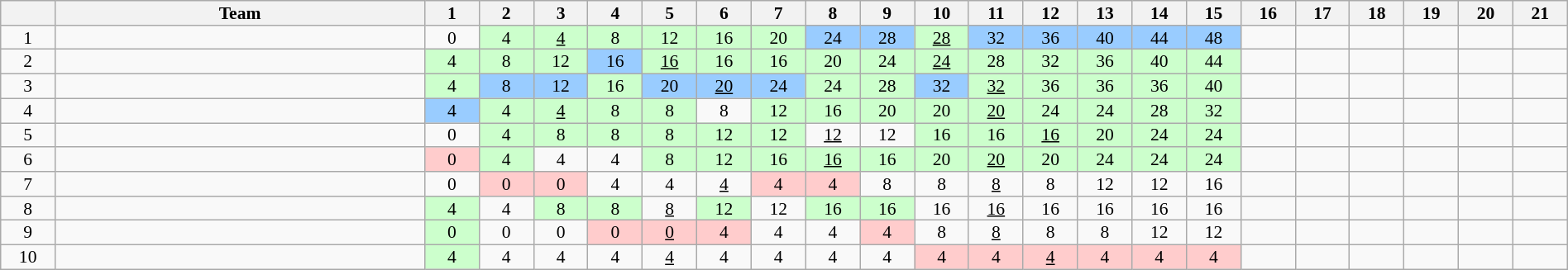<table class="wikitable" style="text-align:center; line-height: 90%; font-size:90%;" width=100%>
<tr>
<th width=20 abbr="Position"></th>
<th width=175px>Team</th>
<th width=20 abbr="Round 1">1</th>
<th width=20 abbr="Round 2">2</th>
<th width=20 abbr="Round 3">3</th>
<th width=20 abbr="Round 4">4</th>
<th width=20 abbr="Round 5">5</th>
<th width=20 abbr="Round 6">6</th>
<th width=20 abbr="Round 7">7</th>
<th width=20 abbr="Round 8">8</th>
<th width=20 abbr="Round 9">9</th>
<th width=20 abbr="Round 10">10</th>
<th width=20 abbr="Round 11">11</th>
<th width=20 abbr="Round 12">12</th>
<th width=20 abbr="Round 13">13</th>
<th width=20 abbr="Round 14">14</th>
<th width=20 abbr="Round 15">15</th>
<th width=20 abbr="Round 16">16</th>
<th width=20 abbr="Round 17">17</th>
<th width=20 abbr="Round 18">18</th>
<th width=20 abbr="Round 19">19</th>
<th width=20 abbr="Round 20">20</th>
<th width=20 abbr="Round 21">21</th>
</tr>
<tr>
<td>1</td>
<td style="text-align:left;"></td>
<td>0</td>
<td style="background:#ccffcc;">4</td>
<td style="background:#ccffcc;"><u>4</u></td>
<td style="background:#ccffcc;">8</td>
<td style="background:#ccffcc;">12</td>
<td style="background:#ccffcc;">16</td>
<td style="background:#ccffcc;">20</td>
<td style="background:#99ccff;">24</td>
<td style="background:#99ccff;">28</td>
<td style="background:#ccffcc;"><u>28</u></td>
<td style="background:#99ccff;">32</td>
<td style="background:#99ccff;">36</td>
<td style="background:#99ccff;">40</td>
<td style="background:#99ccff;">44</td>
<td style="background:#99ccff;">48</td>
<td></td>
<td></td>
<td></td>
<td></td>
<td></td>
<td></td>
</tr>
<tr>
<td>2</td>
<td style="text-align:left;"></td>
<td style="background:#ccffcc;">4</td>
<td style="background:#ccffcc;">8</td>
<td style="background:#ccffcc;">12</td>
<td style="background:#99ccff;">16</td>
<td style="background:#ccffcc;"><u>16</u></td>
<td style="background:#ccffcc;">16</td>
<td style="background:#ccffcc;">16</td>
<td style="background:#ccffcc;">20</td>
<td style="background:#ccffcc;">24</td>
<td style="background:#ccffcc;"><u>24</u></td>
<td style="background:#ccffcc;">28</td>
<td style="background:#ccffcc;">32</td>
<td style="background:#ccffcc;">36</td>
<td style="background:#ccffcc;">40</td>
<td style="background:#ccffcc;">44</td>
<td></td>
<td></td>
<td></td>
<td></td>
<td></td>
<td></td>
</tr>
<tr>
<td>3</td>
<td style="text-align:left;"></td>
<td style="background:#ccffcc;">4</td>
<td style="background:#99ccff;">8</td>
<td style="background:#99ccff;">12</td>
<td style="background:#ccffcc;">16</td>
<td style="background:#99ccff;">20</td>
<td style="background:#99ccff;"><u>20</u></td>
<td style="background:#99ccff;">24</td>
<td style="background:#ccffcc;">24</td>
<td style="background:#ccffcc;">28</td>
<td style="background:#99ccff;">32</td>
<td style="background:#ccffcc;"><u>32</u></td>
<td style="background:#ccffcc;">36</td>
<td style="background:#ccffcc;">36</td>
<td style="background:#ccffcc;">36</td>
<td style="background:#ccffcc;">40</td>
<td></td>
<td></td>
<td></td>
<td></td>
<td></td>
<td></td>
</tr>
<tr>
<td>4</td>
<td style="text-align:left;"></td>
<td style="background:#99ccff;">4</td>
<td style="background:#ccffcc;">4</td>
<td style="background:#ccffcc;"><u>4</u></td>
<td style="background:#ccffcc;">8</td>
<td style="background:#ccffcc;">8</td>
<td>8</td>
<td style="background:#ccffcc;">12</td>
<td style="background:#ccffcc;">16</td>
<td style="background:#ccffcc;">20</td>
<td style="background:#ccffcc;">20</td>
<td style="background:#ccffcc;"><u>20</u></td>
<td style="background:#ccffcc;">24</td>
<td style="background:#ccffcc;">24</td>
<td style="background:#ccffcc;">28</td>
<td style="background:#ccffcc;">32</td>
<td></td>
<td></td>
<td></td>
<td></td>
<td></td>
<td></td>
</tr>
<tr>
<td>5</td>
<td style="text-align:left;"></td>
<td>0</td>
<td style="background:#ccffcc;">4</td>
<td style="background:#ccffcc;">8</td>
<td style="background:#ccffcc;">8</td>
<td style="background:#ccffcc;">8</td>
<td style="background:#ccffcc;">12</td>
<td style="background:#ccffcc;">12</td>
<td><u>12</u></td>
<td>12</td>
<td style="background:#ccffcc;">16</td>
<td style="background:#ccffcc;">16</td>
<td style="background:#ccffcc;"><u>16</u></td>
<td style="background:#ccffcc;">20</td>
<td style="background:#ccffcc;">24</td>
<td style="background:#ccffcc;">24</td>
<td></td>
<td></td>
<td></td>
<td></td>
<td></td>
<td></td>
</tr>
<tr>
<td>6</td>
<td style="text-align:left;"></td>
<td style="background:#ffcccc;">0</td>
<td style="background:#ccffcc;">4</td>
<td>4</td>
<td>4</td>
<td style="background:#ccffcc;">8</td>
<td style="background:#ccffcc;">12</td>
<td style="background:#ccffcc;">16</td>
<td style="background:#ccffcc;"><u>16</u></td>
<td style="background:#ccffcc;">16</td>
<td style="background:#ccffcc;">20</td>
<td style="background:#ccffcc;"><u>20</u></td>
<td style="background:#ccffcc;">20</td>
<td style="background:#ccffcc;">24</td>
<td style="background:#ccffcc;">24</td>
<td style="background:#ccffcc;">24</td>
<td></td>
<td></td>
<td></td>
<td></td>
<td></td>
<td></td>
</tr>
<tr>
<td>7</td>
<td style="text-align:left;"></td>
<td>0</td>
<td style="background:#ffcccc;">0</td>
<td style="background:#ffcccc;">0</td>
<td>4</td>
<td>4</td>
<td><u>4</u></td>
<td style="background:#ffcccc;">4</td>
<td style="background:#ffcccc;">4</td>
<td>8</td>
<td>8</td>
<td><u>8</u></td>
<td>8</td>
<td>12</td>
<td>12</td>
<td>16</td>
<td></td>
<td></td>
<td></td>
<td></td>
<td></td>
<td></td>
</tr>
<tr>
<td>8</td>
<td style="text-align:left;"></td>
<td style="background:#ccffcc;">4</td>
<td>4</td>
<td style="background:#ccffcc;">8</td>
<td style="background:#ccffcc;">8</td>
<td><u>8</u></td>
<td style="background:#ccffcc;">12</td>
<td>12</td>
<td style="background:#ccffcc;">16</td>
<td style="background:#ccffcc;">16</td>
<td>16</td>
<td><u>16</u></td>
<td>16</td>
<td>16</td>
<td>16</td>
<td>16</td>
<td></td>
<td></td>
<td></td>
<td></td>
<td></td>
<td></td>
</tr>
<tr>
<td>9</td>
<td style="text-align:left;"></td>
<td style="background:#ccffcc;">0</td>
<td>0</td>
<td>0</td>
<td style="background:#ffcccc;">0</td>
<td style="background:#ffcccc;"><u>0</u></td>
<td style="background:#ffcccc;">4</td>
<td>4</td>
<td>4</td>
<td style="background:#ffcccc;">4</td>
<td>8</td>
<td><u>8</u></td>
<td>8</td>
<td>8</td>
<td>12</td>
<td>12</td>
<td></td>
<td></td>
<td></td>
<td></td>
<td></td>
<td></td>
</tr>
<tr>
<td>10</td>
<td style="text-align:left;"></td>
<td style="background:#ccffcc;">4</td>
<td>4</td>
<td>4</td>
<td>4</td>
<td><u>4</u></td>
<td>4</td>
<td>4</td>
<td>4</td>
<td>4</td>
<td style="background:#ffcccc;">4</td>
<td style="background:#ffcccc;">4</td>
<td style="background:#ffcccc;"><u>4</u></td>
<td style="background:#ffcccc;">4</td>
<td style="background:#ffcccc;">4</td>
<td style="background:#ffcccc;">4</td>
<td></td>
<td></td>
<td></td>
<td></td>
<td></td>
<td></td>
</tr>
</table>
